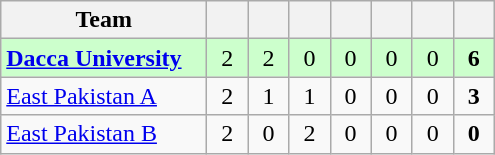<table class="wikitable sortable" style="text-align:center";"font-size:95%">
<tr>
<th style="width:130px;">Team</th>
<th style="width:20px;"></th>
<th style="width:20px;"></th>
<th style="width:20px;"></th>
<th style="width:20px;"></th>
<th style="width:20px;"></th>
<th style="width:20px;"></th>
<th style="width:20px;"></th>
</tr>
<tr bgcolor="#ccffcc">
<td style="text-align:left"><strong><a href='#'>Dacca University</a></strong></td>
<td>2</td>
<td>2</td>
<td>0</td>
<td>0</td>
<td>0</td>
<td>0</td>
<td><strong>6</strong></td>
</tr>
<tr bgcolor=>
<td style="text-align:left"><a href='#'>East Pakistan A</a></td>
<td>2</td>
<td>1</td>
<td>1</td>
<td>0</td>
<td>0</td>
<td>0</td>
<td><strong>3</strong></td>
</tr>
<tr bgcolor=>
<td style="text-align:left"><a href='#'>East Pakistan B</a></td>
<td>2</td>
<td>0</td>
<td>2</td>
<td>0</td>
<td>0</td>
<td>0</td>
<td><strong>0</strong></td>
</tr>
</table>
